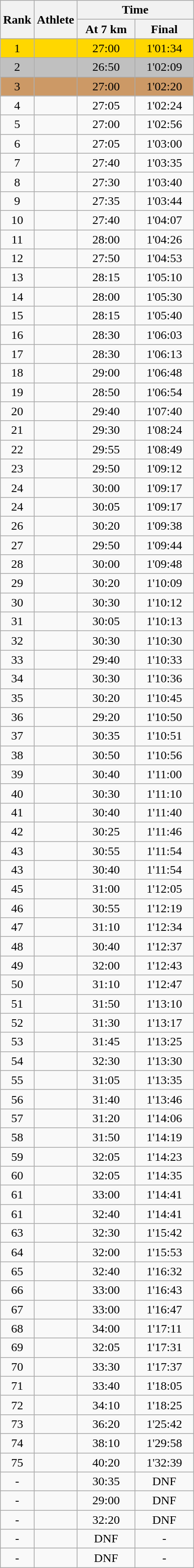<table class="wikitable" style="text-align:center">
<tr>
<th rowspan=2>Rank</th>
<th rowspan=2>Athlete</th>
<th colspan=2>Time</th>
</tr>
<tr>
<th width=70>At 7 km</th>
<th width=70>Final</th>
</tr>
<tr bgcolor=gold>
<td>1</td>
<td align=left></td>
<td>27:00</td>
<td>1'01:34</td>
</tr>
<tr bgcolor=silver>
<td>2</td>
<td align=left></td>
<td>26:50</td>
<td>1'02:09</td>
</tr>
<tr bgcolor=#CC9966>
<td>3</td>
<td align=left></td>
<td>27:00</td>
<td>1'02:20</td>
</tr>
<tr>
<td>4</td>
<td align=left></td>
<td>27:05</td>
<td>1'02:24</td>
</tr>
<tr>
<td>5</td>
<td align=left></td>
<td>27:00</td>
<td>1'02:56</td>
</tr>
<tr>
<td>6</td>
<td align=left></td>
<td>27:05</td>
<td>1'03:00</td>
</tr>
<tr>
<td>7</td>
<td align=left></td>
<td>27:40</td>
<td>1'03:35</td>
</tr>
<tr>
<td>8</td>
<td align=left></td>
<td>27:30</td>
<td>1'03:40</td>
</tr>
<tr>
<td>9</td>
<td align=left></td>
<td>27:35</td>
<td>1'03:44</td>
</tr>
<tr>
<td>10</td>
<td align=left></td>
<td>27:40</td>
<td>1'04:07</td>
</tr>
<tr>
<td>11</td>
<td align=left></td>
<td>28:00</td>
<td>1'04:26</td>
</tr>
<tr>
<td>12</td>
<td align=left></td>
<td>27:50</td>
<td>1'04:53</td>
</tr>
<tr>
<td>13</td>
<td align=left></td>
<td>28:15</td>
<td>1'05:10</td>
</tr>
<tr>
<td>14</td>
<td align=left></td>
<td>28:00</td>
<td>1'05:30</td>
</tr>
<tr>
<td>15</td>
<td align=left></td>
<td>28:15</td>
<td>1'05:40</td>
</tr>
<tr>
<td>16</td>
<td align=left></td>
<td>28:30</td>
<td>1'06:03</td>
</tr>
<tr>
<td>17</td>
<td align=left></td>
<td>28:30</td>
<td>1'06:13</td>
</tr>
<tr>
<td>18</td>
<td align=left></td>
<td>29:00</td>
<td>1'06:48</td>
</tr>
<tr>
<td>19</td>
<td align=left></td>
<td>28:50</td>
<td>1'06:54</td>
</tr>
<tr>
<td>20</td>
<td align=left></td>
<td>29:40</td>
<td>1'07:40</td>
</tr>
<tr>
<td>21</td>
<td align=left></td>
<td>29:30</td>
<td>1'08:24</td>
</tr>
<tr>
<td>22</td>
<td align=left></td>
<td>29:55</td>
<td>1'08:49</td>
</tr>
<tr>
<td>23</td>
<td align=left></td>
<td>29:50</td>
<td>1'09:12</td>
</tr>
<tr>
<td>24</td>
<td align=left></td>
<td>30:00</td>
<td>1'09:17</td>
</tr>
<tr>
<td>24</td>
<td align=left></td>
<td>30:05</td>
<td>1'09:17</td>
</tr>
<tr>
<td>26</td>
<td align=left></td>
<td>30:20</td>
<td>1'09:38</td>
</tr>
<tr>
<td>27</td>
<td align=left></td>
<td>29:50</td>
<td>1'09:44</td>
</tr>
<tr>
<td>28</td>
<td align=left></td>
<td>30:00</td>
<td>1'09:48</td>
</tr>
<tr>
<td>29</td>
<td align=left></td>
<td>30:20</td>
<td>1'10:09</td>
</tr>
<tr>
<td>30</td>
<td align=left></td>
<td>30:30</td>
<td>1'10:12</td>
</tr>
<tr>
<td>31</td>
<td align=left></td>
<td>30:05</td>
<td>1'10:13</td>
</tr>
<tr>
<td>32</td>
<td align=left></td>
<td>30:30</td>
<td>1'10:30</td>
</tr>
<tr>
<td>33</td>
<td align=left></td>
<td>29:40</td>
<td>1'10:33</td>
</tr>
<tr>
<td>34</td>
<td align=left></td>
<td>30:30</td>
<td>1'10:36</td>
</tr>
<tr>
<td>35</td>
<td align=left></td>
<td>30:20</td>
<td>1'10:45</td>
</tr>
<tr>
<td>36</td>
<td align=left></td>
<td>29:20</td>
<td>1'10:50</td>
</tr>
<tr>
<td>37</td>
<td align=left></td>
<td>30:35</td>
<td>1'10:51</td>
</tr>
<tr>
<td>38</td>
<td align=left></td>
<td>30:50</td>
<td>1'10:56</td>
</tr>
<tr>
<td>39</td>
<td align=left></td>
<td>30:40</td>
<td>1'11:00</td>
</tr>
<tr>
<td>40</td>
<td align=left></td>
<td>30:30</td>
<td>1'11:10</td>
</tr>
<tr>
<td>41</td>
<td align=left></td>
<td>30:40</td>
<td>1'11:40</td>
</tr>
<tr>
<td>42</td>
<td align=left></td>
<td>30:25</td>
<td>1'11:46</td>
</tr>
<tr>
<td>43</td>
<td align=left></td>
<td>30:55</td>
<td>1'11:54</td>
</tr>
<tr>
<td>43</td>
<td align=left></td>
<td>30:40</td>
<td>1'11:54</td>
</tr>
<tr>
<td>45</td>
<td align=left></td>
<td>31:00</td>
<td>1'12:05</td>
</tr>
<tr>
<td>46</td>
<td align=left></td>
<td>30:55</td>
<td>1'12:19</td>
</tr>
<tr>
<td>47</td>
<td align=left></td>
<td>31:10</td>
<td>1'12:34</td>
</tr>
<tr>
<td>48</td>
<td align=left></td>
<td>30:40</td>
<td>1'12:37</td>
</tr>
<tr>
<td>49</td>
<td align=left></td>
<td>32:00</td>
<td>1'12:43</td>
</tr>
<tr>
<td>50</td>
<td align=left></td>
<td>31:10</td>
<td>1'12:47</td>
</tr>
<tr>
<td>51</td>
<td align=left></td>
<td>31:50</td>
<td>1'13:10</td>
</tr>
<tr>
<td>52</td>
<td align=left></td>
<td>31:30</td>
<td>1'13:17</td>
</tr>
<tr>
<td>53</td>
<td align=left></td>
<td>31:45</td>
<td>1'13:25</td>
</tr>
<tr>
<td>54</td>
<td align=left></td>
<td>32:30</td>
<td>1'13:30</td>
</tr>
<tr>
<td>55</td>
<td align=left></td>
<td>31:05</td>
<td>1'13:35</td>
</tr>
<tr>
<td>56</td>
<td align=left></td>
<td>31:40</td>
<td>1'13:46</td>
</tr>
<tr>
<td>57</td>
<td align=left></td>
<td>31:20</td>
<td>1'14:06</td>
</tr>
<tr>
<td>58</td>
<td align=left></td>
<td>31:50</td>
<td>1'14:19</td>
</tr>
<tr>
<td>59</td>
<td align=left></td>
<td>32:05</td>
<td>1'14:23</td>
</tr>
<tr>
<td>60</td>
<td align=left></td>
<td>32:05</td>
<td>1'14:35</td>
</tr>
<tr>
<td>61</td>
<td align=left></td>
<td>33:00</td>
<td>1'14:41</td>
</tr>
<tr>
<td>61</td>
<td align=left></td>
<td>32:40</td>
<td>1'14:41</td>
</tr>
<tr>
<td>63</td>
<td align=left></td>
<td>32:30</td>
<td>1'15:42</td>
</tr>
<tr>
<td>64</td>
<td align=left></td>
<td>32:00</td>
<td>1'15:53</td>
</tr>
<tr>
<td>65</td>
<td align=left></td>
<td>32:40</td>
<td>1'16:32</td>
</tr>
<tr>
<td>66</td>
<td align=left></td>
<td>33:00</td>
<td>1'16:43</td>
</tr>
<tr>
<td>67</td>
<td align=left></td>
<td>33:00</td>
<td>1'16:47</td>
</tr>
<tr>
<td>68</td>
<td align=left></td>
<td>34:00</td>
<td>1'17:11</td>
</tr>
<tr>
<td>69</td>
<td align=left></td>
<td>32:05</td>
<td>1'17:31</td>
</tr>
<tr>
<td>70</td>
<td align=left></td>
<td>33:30</td>
<td>1'17:37</td>
</tr>
<tr>
<td>71</td>
<td align=left></td>
<td>33:40</td>
<td>1'18:05</td>
</tr>
<tr>
<td>72</td>
<td align=left></td>
<td>34:10</td>
<td>1'18:25</td>
</tr>
<tr>
<td>73</td>
<td align=left></td>
<td>36:20</td>
<td>1'25:42</td>
</tr>
<tr>
<td>74</td>
<td align=left></td>
<td>38:10</td>
<td>1'29:58</td>
</tr>
<tr>
<td>75</td>
<td align=left></td>
<td>40:20</td>
<td>1'32:39</td>
</tr>
<tr>
<td>-</td>
<td align=left></td>
<td>30:35</td>
<td>DNF</td>
</tr>
<tr>
<td>-</td>
<td align=left></td>
<td>29:00</td>
<td>DNF</td>
</tr>
<tr>
<td>-</td>
<td align=left></td>
<td>32:20</td>
<td>DNF</td>
</tr>
<tr>
<td>-</td>
<td align=left></td>
<td>DNF</td>
<td>-</td>
</tr>
<tr>
<td>-</td>
<td align=left></td>
<td>DNF</td>
<td>-</td>
</tr>
</table>
